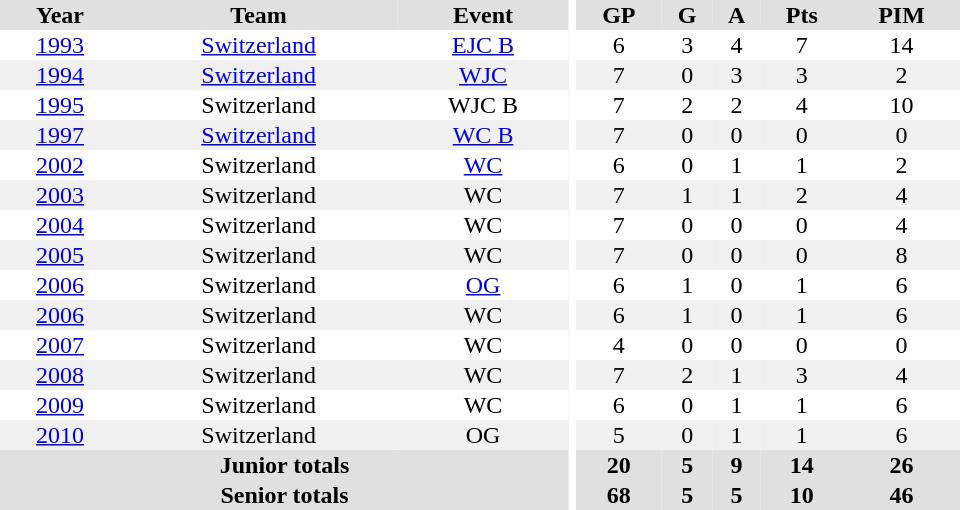<table border="0" cellpadding="1" cellspacing="0" ID="Table3" style="text-align:center; width:40em">
<tr ALIGN="center" bgcolor="#e0e0e0">
<th>Year</th>
<th>Team</th>
<th>Event</th>
<th rowspan="99" bgcolor="#ffffff"></th>
<th>GP</th>
<th>G</th>
<th>A</th>
<th>Pts</th>
<th>PIM</th>
</tr>
<tr>
<td><a href='#'>1993</a></td>
<td><a href='#'>Switzerland</a></td>
<td><a href='#'>EJC B</a></td>
<td>6</td>
<td>3</td>
<td>4</td>
<td>7</td>
<td>14</td>
</tr>
<tr bgcolor="#f0f0f0">
<td><a href='#'>1994</a></td>
<td><a href='#'>Switzerland</a></td>
<td><a href='#'>WJC</a></td>
<td>7</td>
<td>0</td>
<td>3</td>
<td>3</td>
<td>2</td>
</tr>
<tr>
<td><a href='#'>1995</a></td>
<td>Switzerland</td>
<td>WJC B</td>
<td>7</td>
<td>2</td>
<td>2</td>
<td>4</td>
<td>10</td>
</tr>
<tr bgcolor="#f0f0f0">
<td><a href='#'>1997</a></td>
<td><a href='#'>Switzerland</a></td>
<td><a href='#'>WC B</a></td>
<td>7</td>
<td>0</td>
<td>0</td>
<td>0</td>
<td>0</td>
</tr>
<tr>
<td><a href='#'>2002</a></td>
<td>Switzerland</td>
<td><a href='#'>WC</a></td>
<td>6</td>
<td>0</td>
<td>1</td>
<td>1</td>
<td>2</td>
</tr>
<tr bgcolor="#f0f0f0">
<td><a href='#'>2003</a></td>
<td>Switzerland</td>
<td>WC</td>
<td>7</td>
<td>1</td>
<td>1</td>
<td>2</td>
<td>4</td>
</tr>
<tr>
<td><a href='#'>2004</a></td>
<td>Switzerland</td>
<td>WC</td>
<td>7</td>
<td>0</td>
<td>0</td>
<td>0</td>
<td>4</td>
</tr>
<tr bgcolor="#f0f0f0">
<td><a href='#'>2005</a></td>
<td>Switzerland</td>
<td>WC</td>
<td>7</td>
<td>0</td>
<td>0</td>
<td>0</td>
<td>8</td>
</tr>
<tr>
<td><a href='#'>2006</a></td>
<td>Switzerland</td>
<td><a href='#'>OG</a></td>
<td>6</td>
<td>1</td>
<td>0</td>
<td>1</td>
<td>6</td>
</tr>
<tr bgcolor="#f0f0f0">
<td><a href='#'>2006</a></td>
<td>Switzerland</td>
<td>WC</td>
<td>6</td>
<td>1</td>
<td>0</td>
<td>1</td>
<td>6</td>
</tr>
<tr>
<td><a href='#'>2007</a></td>
<td>Switzerland</td>
<td>WC</td>
<td>4</td>
<td>0</td>
<td>0</td>
<td>0</td>
<td>0</td>
</tr>
<tr bgcolor="#f0f0f0">
<td><a href='#'>2008</a></td>
<td>Switzerland</td>
<td>WC</td>
<td>7</td>
<td>2</td>
<td>1</td>
<td>3</td>
<td>4</td>
</tr>
<tr>
<td><a href='#'>2009</a></td>
<td>Switzerland</td>
<td>WC</td>
<td>6</td>
<td>0</td>
<td>1</td>
<td>1</td>
<td>6</td>
</tr>
<tr bgcolor="#f0f0f0">
<td><a href='#'>2010</a></td>
<td>Switzerland</td>
<td>OG</td>
<td>5</td>
<td>0</td>
<td>1</td>
<td>1</td>
<td>6</td>
</tr>
<tr bgcolor="#e0e0e0">
<th colspan="3">Junior totals</th>
<th>20</th>
<th>5</th>
<th>9</th>
<th>14</th>
<th>26</th>
</tr>
<tr bgcolor="#e0e0e0">
<th colspan="3">Senior totals</th>
<th>68</th>
<th>5</th>
<th>5</th>
<th>10</th>
<th>46</th>
</tr>
</table>
